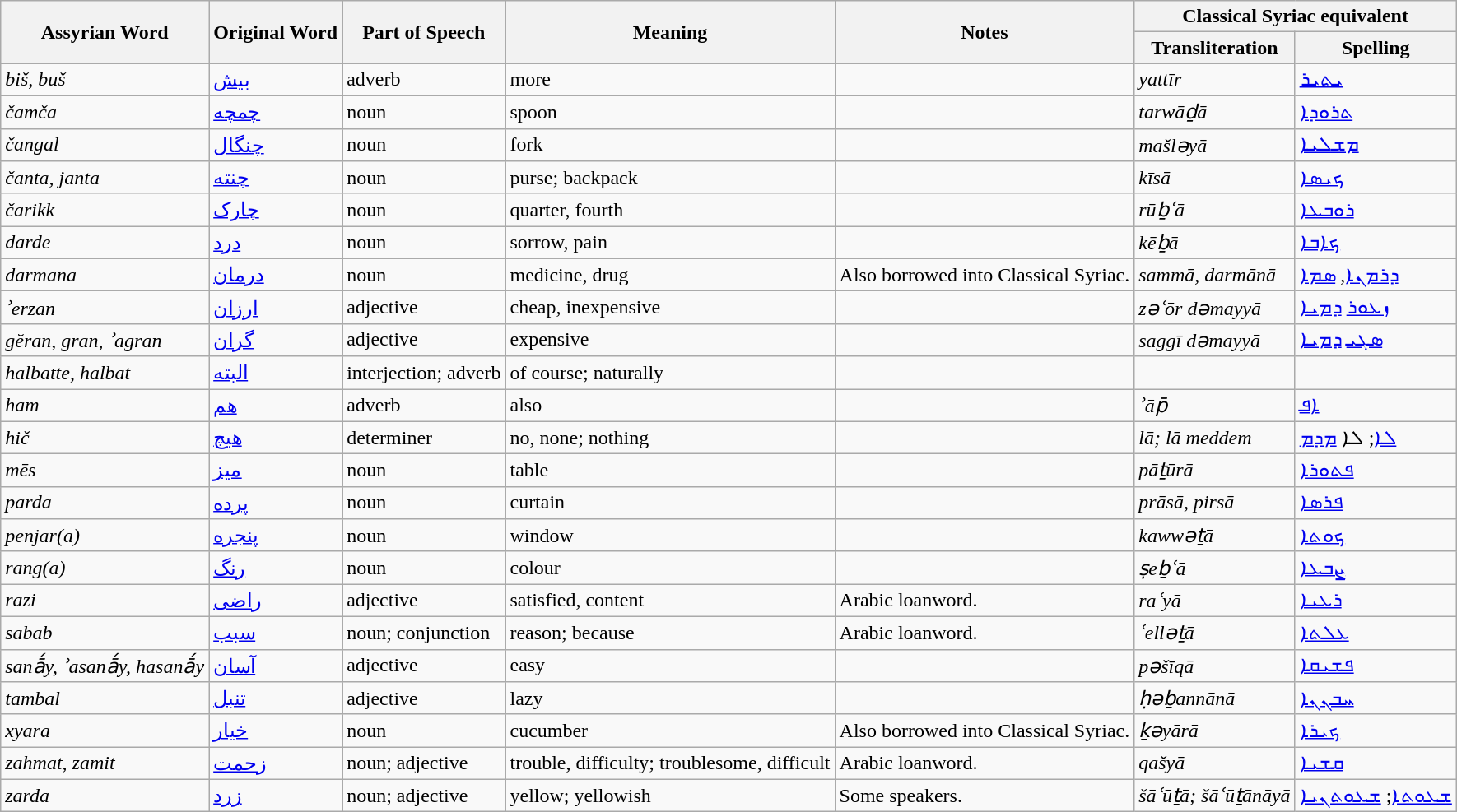<table class="wikitable">
<tr>
<th rowspan="2">Assyrian Word</th>
<th rowspan="2">Original Word</th>
<th rowspan="2">Part of Speech</th>
<th rowspan="2">Meaning</th>
<th rowspan="2">Notes</th>
<th colspan="2">Classical Syriac equivalent</th>
</tr>
<tr>
<th>Transliteration</th>
<th>Spelling</th>
</tr>
<tr>
<td><em>biš, buš</em></td>
<td><a href='#'>بیش</a></td>
<td>adverb</td>
<td>more</td>
<td></td>
<td><em>yattīr</em></td>
<td><a href='#'>ܝܬܝܪ</a></td>
</tr>
<tr>
<td><em>čamča</em></td>
<td><a href='#'>چمچه</a></td>
<td>noun</td>
<td>spoon</td>
<td></td>
<td><em>tarwāḏā</em></td>
<td><a href='#'>ܬܪܘܕܐ</a></td>
</tr>
<tr>
<td><em>čangal</em></td>
<td><a href='#'>چنگال</a></td>
<td>noun</td>
<td>fork</td>
<td></td>
<td><em>mašləyā</em></td>
<td><a href='#'>ܡܫܠܝܐ</a></td>
</tr>
<tr>
<td><em>čanta, janta</em></td>
<td><a href='#'>چنته</a></td>
<td>noun</td>
<td>purse; backpack</td>
<td></td>
<td><em>kīsā</em></td>
<td><a href='#'>ܟܝܣܐ</a></td>
</tr>
<tr>
<td><em>čarikk</em></td>
<td><a href='#'>چارک</a></td>
<td>noun</td>
<td>quarter, fourth</td>
<td></td>
<td><em>rūḇʿā</em></td>
<td><a href='#'>ܪܘܒܥܐ</a></td>
</tr>
<tr>
<td><em>darde</em></td>
<td><a href='#'>درد</a></td>
<td>noun</td>
<td>sorrow, pain</td>
<td></td>
<td><em>kēḇā</em></td>
<td><a href='#'>ܟܐܒܐ</a></td>
</tr>
<tr>
<td><em>darmana</em></td>
<td><a href='#'>درمان</a></td>
<td>noun</td>
<td>medicine, drug</td>
<td>Also borrowed into Classical Syriac.</td>
<td><em>sammā, darmānā</em></td>
<td><a href='#'>ܕܪܡܢܐ</a>, <a href='#'>ܣܡܐ</a></td>
</tr>
<tr>
<td><em>ʾerzan</em></td>
<td><a href='#'>ارزان</a></td>
<td>adjective</td>
<td>cheap, inexpensive</td>
<td></td>
<td><em>zəʿōr dəmayyā</em></td>
<td><a href='#'>ܙܥܘܪ</a> <a href='#'>ܕܡܝܐ</a></td>
</tr>
<tr>
<td><em>gĕran, gran, ʾagran</em></td>
<td><a href='#'>گران</a></td>
<td>adjective</td>
<td>expensive</td>
<td></td>
<td><em>saggī dəmayyā</em></td>
<td><a href='#'>ܣܓܝ</a> <a href='#'>ܕܡܝܐ</a></td>
</tr>
<tr>
<td><em>halbatte, halbat</em></td>
<td><a href='#'>البته</a></td>
<td>interjection; adverb</td>
<td>of course; naturally</td>
<td></td>
<td></td>
<td></td>
</tr>
<tr>
<td><em>ham</em></td>
<td><a href='#'>هم</a></td>
<td>adverb</td>
<td>also</td>
<td></td>
<td><em>ʾāp̄</em></td>
<td><a href='#'>ܐܦ</a></td>
</tr>
<tr>
<td><em>hič</em></td>
<td><a href='#'>هیچ</a></td>
<td>determiner</td>
<td>no, none; nothing</td>
<td></td>
<td><em>lā; lā meddem</em></td>
<td><a href='#'>ܠܐ</a>; ܠܐ <a href='#'>ܡܕܡ</a></td>
</tr>
<tr>
<td><em>mēs</em></td>
<td><a href='#'>میز</a></td>
<td>noun</td>
<td>table</td>
<td></td>
<td><em>pāṯūrā</em></td>
<td><a href='#'>ܦܬܘܪܐ</a></td>
</tr>
<tr>
<td><em>parda</em></td>
<td><a href='#'>پرده</a></td>
<td>noun</td>
<td>curtain</td>
<td></td>
<td><em>prāsā, pirsā</em></td>
<td><a href='#'>ܦܪܣܐ</a></td>
</tr>
<tr>
<td><em>penjar(a)</em></td>
<td><a href='#'>پنجره</a></td>
<td>noun</td>
<td>window</td>
<td></td>
<td><em>kawwəṯā</em></td>
<td><a href='#'>ܟܘܬܐ</a></td>
</tr>
<tr>
<td><em>rang(a)</em></td>
<td><a href='#'>رنگ</a></td>
<td>noun</td>
<td>colour</td>
<td></td>
<td><em>ṣeḇʿā</em></td>
<td><a href='#'>ܨܒܥܐ</a></td>
</tr>
<tr>
<td><em>razi</em></td>
<td><a href='#'>راضی</a></td>
<td>adjective</td>
<td>satisfied, content</td>
<td>Arabic loanword.</td>
<td><em>raʿyā</em></td>
<td><a href='#'>ܪܥܝܐ</a></td>
</tr>
<tr>
<td><em>sabab</em></td>
<td><a href='#'>سبب</a></td>
<td>noun; conjunction</td>
<td>reason; because</td>
<td>Arabic loanword.</td>
<td><em>ʿelləṯā</em></td>
<td><a href='#'>ܥܠܬܐ</a></td>
</tr>
<tr>
<td><em>sanā́y, ʾasanā́y, hasanā́y</em></td>
<td><a href='#'>آسان</a></td>
<td>adjective</td>
<td>easy</td>
<td></td>
<td><em>pəšīqā</em></td>
<td><a href='#'>ܦܫܝܩܐ</a></td>
</tr>
<tr>
<td><em>tambal</em></td>
<td><a href='#'>تنبل</a></td>
<td>adjective</td>
<td>lazy</td>
<td></td>
<td><em>ḥəḇannānā</em></td>
<td><a href='#'>ܚܒܢܢܐ</a></td>
</tr>
<tr>
<td><em>xyara</em></td>
<td><a href='#'>خیار</a></td>
<td>noun</td>
<td>cucumber</td>
<td>Also borrowed into Classical Syriac.</td>
<td><em>ḵəyārā</em></td>
<td><a href='#'>ܟܝܪܐ</a></td>
</tr>
<tr>
<td><em>zahmat, zamit</em></td>
<td><a href='#'>زحمت</a></td>
<td>noun; adjective</td>
<td>trouble, difficulty; troublesome, difficult</td>
<td>Arabic loanword.</td>
<td><em>qašyā</em></td>
<td><a href='#'>ܩܫܝܐ</a></td>
</tr>
<tr>
<td><em>zarda</em></td>
<td><a href='#'>زرد</a></td>
<td>noun; adjective</td>
<td>yellow; yellowish</td>
<td>Some speakers.</td>
<td><em>šāʿūṯā; šāʿūṯānāyā</em></td>
<td><a href='#'>ܫܥܘܬܐ</a>; <a href='#'>ܫܥܘܬܢܝܐ</a></td>
</tr>
</table>
